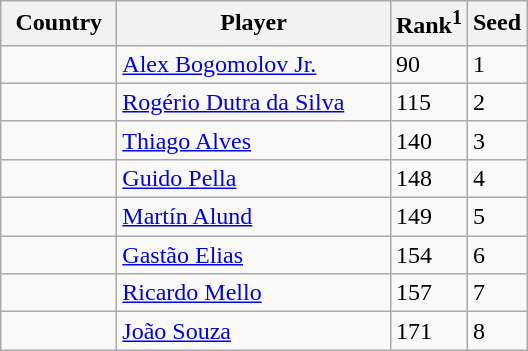<table class="sortable wikitable">
<tr>
<th width="70">Country</th>
<th width="175">Player</th>
<th>Rank<sup>1</sup></th>
<th>Seed</th>
</tr>
<tr>
<td></td>
<td><a href='#'>Alex Bogomolov Jr.</a></td>
<td>90</td>
<td>1</td>
</tr>
<tr>
<td></td>
<td><a href='#'>Rogério Dutra da Silva</a></td>
<td>115</td>
<td>2</td>
</tr>
<tr>
<td></td>
<td><a href='#'>Thiago Alves</a></td>
<td>140</td>
<td>3</td>
</tr>
<tr>
<td></td>
<td><a href='#'>Guido Pella</a></td>
<td>148</td>
<td>4</td>
</tr>
<tr>
<td></td>
<td><a href='#'>Martín Alund</a></td>
<td>149</td>
<td>5</td>
</tr>
<tr>
<td></td>
<td><a href='#'>Gastão Elias</a></td>
<td>154</td>
<td>6</td>
</tr>
<tr>
<td></td>
<td><a href='#'>Ricardo Mello</a></td>
<td>157</td>
<td>7</td>
</tr>
<tr>
<td></td>
<td><a href='#'>João Souza</a></td>
<td>171</td>
<td>8</td>
</tr>
</table>
